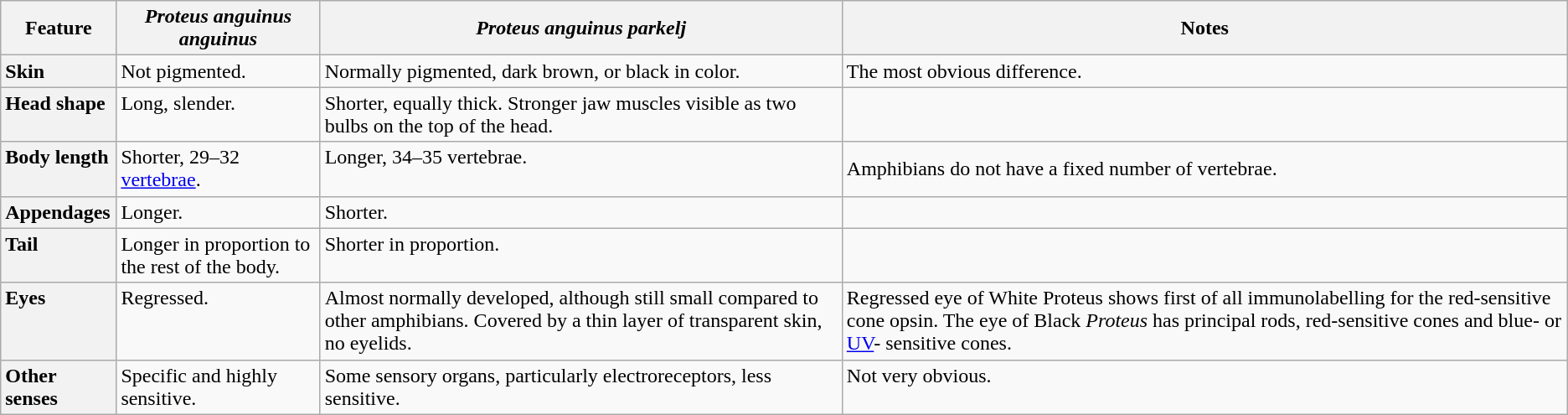<table class="wikitable">
<tr>
<th>Feature</th>
<th><em>Proteus anguinus anguinus</em></th>
<th><em>Proteus anguinus parkelj</em></th>
<th>Notes</th>
</tr>
<tr>
<th style="text-align:left; vertical-align:top;">Skin</th>
<td valign="top">Not pigmented.</td>
<td>Normally pigmented, dark brown, or black in color.</td>
<td valign="top">The most obvious difference.</td>
</tr>
<tr>
<th style="text-align:left; vertical-align:top;">Head shape</th>
<td valign="top">Long, slender.</td>
<td>Shorter, equally thick. Stronger jaw muscles visible as two bulbs on the top of the head.</td>
</tr>
<tr>
<th style="text-align:left; vertical-align:top;">Body length</th>
<td valign="top">Shorter, 29–32 <a href='#'>vertebrae</a>.</td>
<td valign="top">Longer, 34–35 vertebrae.</td>
<td>Amphibians do not have a fixed number of vertebrae.</td>
</tr>
<tr>
<th style="text-align:left; vertical-align:top;">Appendages</th>
<td valign="top">Longer.</td>
<td valign="top">Shorter.</td>
<td></td>
</tr>
<tr>
<th style="text-align:left; vertical-align:top;">Tail</th>
<td valign="top">Longer in proportion to the rest of the body.</td>
<td valign="top">Shorter in proportion.</td>
</tr>
<tr>
<th style="text-align:left; vertical-align:top;">Eyes</th>
<td valign="top">Regressed.</td>
<td valign="top">Almost normally developed, although still small compared to other amphibians. Covered by a thin layer of transparent skin, no eyelids.</td>
<td valign="top">Regressed eye of White Proteus shows first of all immunolabelling for the red-sensitive cone opsin. The eye of Black <em>Proteus</em> has principal rods, red-sensitive cones and blue- or <a href='#'>UV</a>- sensitive cones.</td>
</tr>
<tr>
<th style="text-align:left;">Other senses</th>
<td valign="top">Specific and highly sensitive.</td>
<td valign="top">Some sensory organs, particularly electroreceptors, less sensitive.</td>
<td valign="top">Not very obvious.</td>
</tr>
</table>
